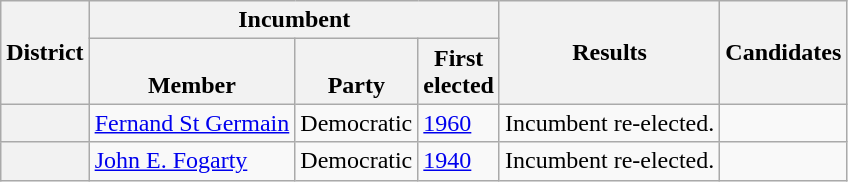<table class="wikitable sortable">
<tr>
<th rowspan=2>District</th>
<th colspan=3>Incumbent</th>
<th rowspan=2>Results</th>
<th rowspan=2 class="unsortable">Candidates</th>
</tr>
<tr valign=bottom>
<th>Member</th>
<th>Party</th>
<th>First<br>elected</th>
</tr>
<tr>
<th></th>
<td><a href='#'>Fernand St Germain</a></td>
<td>Democratic</td>
<td><a href='#'>1960</a></td>
<td>Incumbent re-elected.</td>
<td nowrap></td>
</tr>
<tr>
<th></th>
<td><a href='#'>John E. Fogarty</a></td>
<td>Democratic</td>
<td><a href='#'>1940</a></td>
<td>Incumbent re-elected.</td>
<td nowrap></td>
</tr>
</table>
